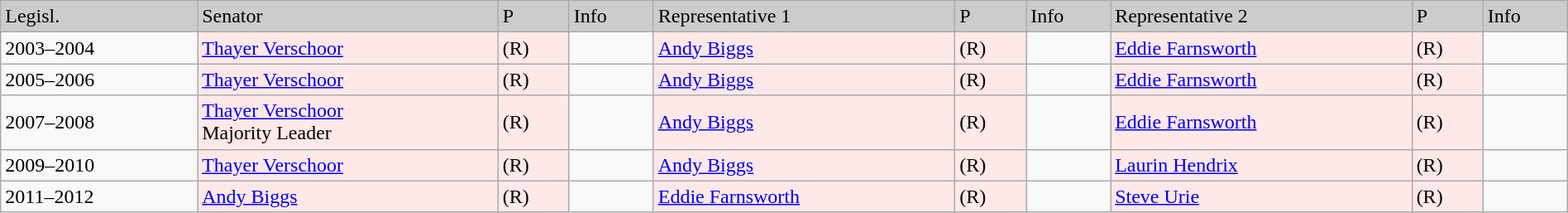<table class=wikitable width="100%" border="1">
<tr style="background-color:#cccccc;">
<td>Legisl.</td>
<td>Senator</td>
<td>P</td>
<td>Info</td>
<td>Representative 1</td>
<td>P</td>
<td>Info</td>
<td>Representative 2</td>
<td>P</td>
<td>Info</td>
</tr>
<tr>
<td>2003–2004</td>
<td style="background:#FFE8E8"><a href='#'>Thayer Verschoor</a></td>
<td style="background:#FFE8E8">(R)</td>
<td></td>
<td style="background:#FFE8E8"><a href='#'>Andy Biggs</a></td>
<td style="background:#FFE8E8">(R)</td>
<td></td>
<td style="background:#FFE8E8"><a href='#'>Eddie Farnsworth</a></td>
<td style="background:#FFE8E8">(R)</td>
<td></td>
</tr>
<tr>
<td>2005–2006</td>
<td style="background:#FFE8E8"><a href='#'>Thayer Verschoor</a></td>
<td style="background:#FFE8E8">(R)</td>
<td></td>
<td style="background:#FFE8E8"><a href='#'>Andy Biggs</a></td>
<td style="background:#FFE8E8">(R)</td>
<td></td>
<td style="background:#FFE8E8"><a href='#'>Eddie Farnsworth</a></td>
<td style="background:#FFE8E8">(R)</td>
<td></td>
</tr>
<tr>
<td>2007–2008</td>
<td style="background:#FFE8E8"><a href='#'>Thayer Verschoor</a><br>Majority Leader</td>
<td style="background:#FFE8E8">(R)</td>
<td></td>
<td style="background:#FFE8E8"><a href='#'>Andy Biggs</a></td>
<td style="background:#FFE8E8">(R)</td>
<td></td>
<td style="background:#FFE8E8"><a href='#'>Eddie Farnsworth</a></td>
<td style="background:#FFE8E8">(R)</td>
<td></td>
</tr>
<tr>
<td>2009–2010</td>
<td style="background:#FFE8E8"><a href='#'>Thayer Verschoor</a></td>
<td style="background:#FFE8E8">(R)</td>
<td></td>
<td style="background:#FFE8E8"><a href='#'>Andy Biggs</a></td>
<td style="background:#FFE8E8">(R)</td>
<td></td>
<td style="background:#FFE8E8"><a href='#'>Laurin Hendrix</a></td>
<td style="background:#FFE8E8">(R)</td>
<td></td>
</tr>
<tr>
<td>2011–2012</td>
<td style="background:#FFE8E8"><a href='#'>Andy Biggs</a></td>
<td style="background:#FFE8E8">(R)</td>
<td></td>
<td style="background:#FFE8E8"><a href='#'>Eddie Farnsworth</a></td>
<td style="background:#FFE8E8">(R)</td>
<td></td>
<td style="background:#FFE8E8"><a href='#'>Steve Urie</a></td>
<td style="background:#FFE8E8">(R)</td>
<td></td>
</tr>
</table>
